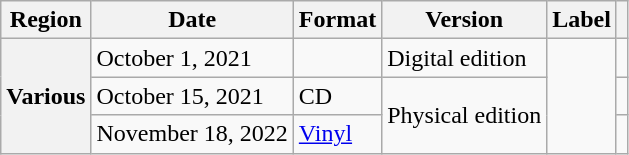<table class="wikitable plainrowheaders">
<tr>
<th scope="col">Region</th>
<th scope="col">Date</th>
<th scope="col">Format</th>
<th scope="col">Version</th>
<th scope="col">Label</th>
<th scope="col"></th>
</tr>
<tr>
<th scope="row" rowspan="3">Various</th>
<td>October 1, 2021</td>
<td></td>
<td>Digital edition</td>
<td rowspan="3"></td>
<td style="text-align:center;"></td>
</tr>
<tr>
<td>October 15, 2021</td>
<td>CD</td>
<td rowspan="2">Physical edition</td>
<td style="text-align:center;"></td>
</tr>
<tr>
<td>November 18, 2022</td>
<td><a href='#'>Vinyl</a></td>
<td style="text-align:center;"></td>
</tr>
</table>
